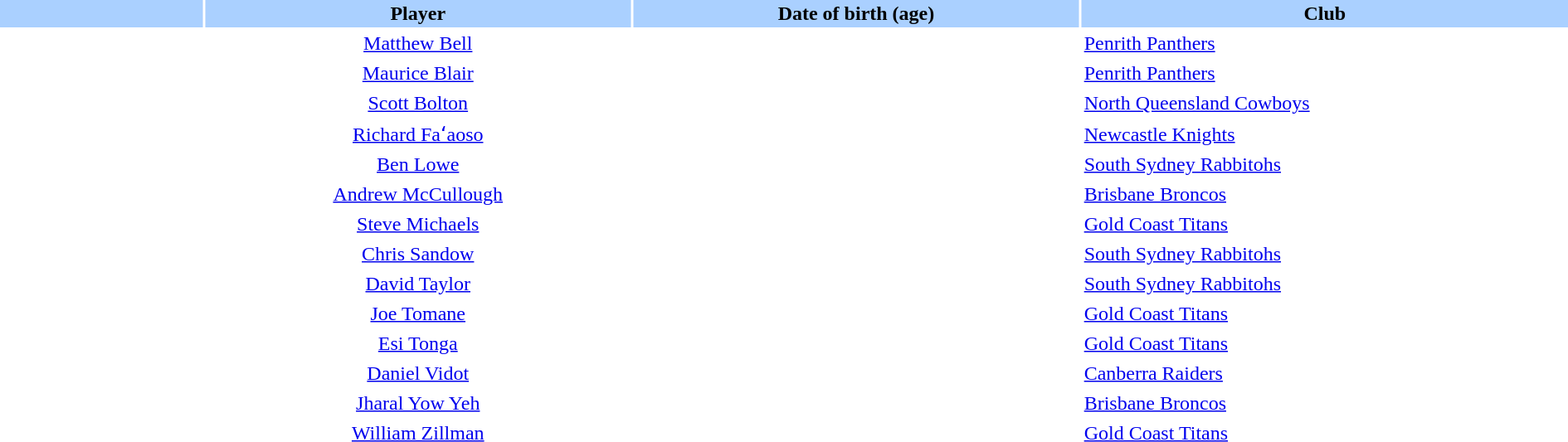<table class="sortable" border="0" cellspacing="2" cellpadding="2" style="width:100%;">
<tr style="background:#AAD0FF">
<th width=10%></th>
<th width=21%>Player</th>
<th width=22%>Date of birth (age)</th>
<th width=24%>Club</th>
</tr>
<tr>
<td style="text-align:center;"></td>
<td style="text-align:center;"><a href='#'>Matthew Bell</a></td>
<td style="text-align:center;"></td>
<td> <a href='#'>Penrith Panthers</a></td>
</tr>
<tr>
<td style="text-align:center;"></td>
<td style="text-align:center;"><a href='#'>Maurice Blair</a></td>
<td style="text-align:center;"></td>
<td> <a href='#'>Penrith Panthers</a></td>
</tr>
<tr>
<td style="text-align:center;"></td>
<td style="text-align:center;"><a href='#'>Scott Bolton</a></td>
<td style="text-align:center;"></td>
<td> <a href='#'>North Queensland Cowboys</a></td>
</tr>
<tr>
<td style="text-align:center;"></td>
<td style="text-align:center;"><a href='#'>Richard Faʻaoso</a></td>
<td style="text-align:center;"></td>
<td> <a href='#'>Newcastle Knights</a></td>
</tr>
<tr>
<td style="text-align:center;"></td>
<td style="text-align:center;"><a href='#'>Ben Lowe</a></td>
<td style="text-align:center;"></td>
<td> <a href='#'>South Sydney Rabbitohs</a></td>
</tr>
<tr>
<td style="text-align:center;"></td>
<td style="text-align:center;"><a href='#'>Andrew McCullough</a></td>
<td style="text-align:center;"></td>
<td> <a href='#'>Brisbane Broncos</a></td>
</tr>
<tr>
<td style="text-align:center;"></td>
<td style="text-align:center;"><a href='#'>Steve Michaels</a></td>
<td style="text-align:center;"></td>
<td> <a href='#'>Gold Coast Titans</a></td>
</tr>
<tr>
<td style="text-align:center;"></td>
<td style="text-align:center;"><a href='#'>Chris Sandow</a></td>
<td style="text-align:center;"></td>
<td> <a href='#'>South Sydney Rabbitohs</a></td>
</tr>
<tr>
<td style="text-align:center;"></td>
<td style="text-align:center;"><a href='#'>David Taylor</a></td>
<td style="text-align:center;"></td>
<td> <a href='#'>South Sydney Rabbitohs</a></td>
</tr>
<tr>
<td style="text-align:center;"></td>
<td style="text-align:center;"><a href='#'>Joe Tomane</a></td>
<td style="text-align:center;"></td>
<td> <a href='#'>Gold Coast Titans</a></td>
</tr>
<tr>
<td style="text-align:center;"></td>
<td style="text-align:center;"><a href='#'>Esi Tonga</a></td>
<td style="text-align:center;"></td>
<td> <a href='#'>Gold Coast Titans</a></td>
</tr>
<tr>
<td style="text-align:center;"></td>
<td style="text-align:center;"><a href='#'>Daniel Vidot</a></td>
<td style="text-align:center;"></td>
<td> <a href='#'>Canberra Raiders</a></td>
</tr>
<tr>
<td style="text-align:center;"></td>
<td style="text-align:center;"><a href='#'>Jharal Yow Yeh</a></td>
<td style="text-align:center;"></td>
<td> <a href='#'>Brisbane Broncos</a></td>
</tr>
<tr>
<td style="text-align:center;"></td>
<td style="text-align:center;"><a href='#'>William Zillman</a></td>
<td style="text-align:center;"></td>
<td> <a href='#'>Gold Coast Titans</a></td>
</tr>
</table>
